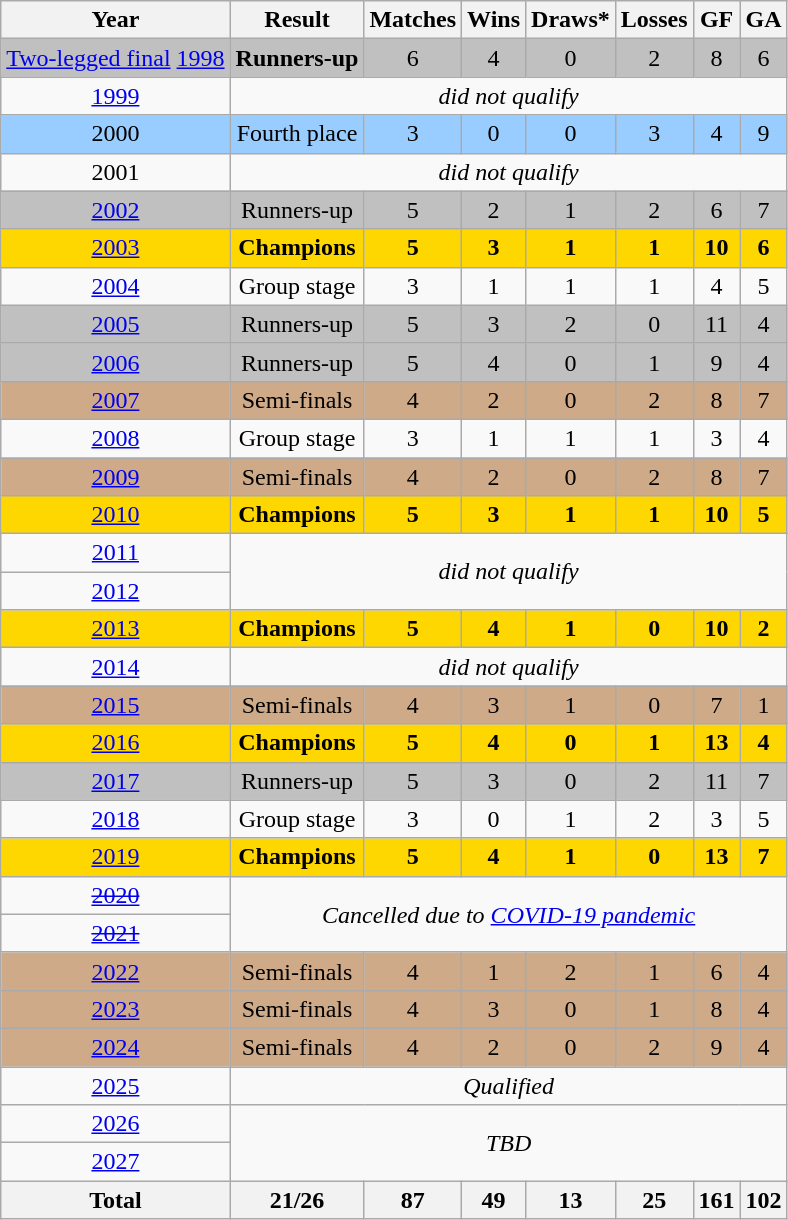<table class="wikitable" style="text-align: center;">
<tr>
<th>Year</th>
<th>Result</th>
<th>Matches</th>
<th>Wins</th>
<th>Draws*</th>
<th>Losses</th>
<th>GF</th>
<th>GA</th>
</tr>
<tr bgcolor=silver>
<td><a href='#'>Two-legged final</a> <a href='#'>1998</a></td>
<td><strong>Runners-up</strong></td>
<td>6</td>
<td>4</td>
<td>0</td>
<td>2</td>
<td>8</td>
<td>6</td>
</tr>
<tr>
<td> <a href='#'>1999</a></td>
<td colspan=7><em>did not qualify</em></td>
</tr>
<tr style="background:#9acdff;">
<td> 2000</td>
<td>Fourth place</td>
<td>3</td>
<td>0</td>
<td>0</td>
<td>3</td>
<td>4</td>
<td>9</td>
</tr>
<tr>
<td> 2001</td>
<td colspan=7><em>did not qualify</em></td>
</tr>
<tr bgcolor=silver>
<td> <a href='#'>2002</a></td>
<td>Runners-up</td>
<td>5</td>
<td>2</td>
<td>1</td>
<td>2</td>
<td>6</td>
<td>7</td>
</tr>
<tr bgcolor=gold>
<td> <a href='#'>2003</a></td>
<td><strong>Champions</strong></td>
<td><strong>5</strong></td>
<td><strong>3</strong></td>
<td><strong>1</strong></td>
<td><strong>1</strong></td>
<td><strong>10</strong></td>
<td><strong>6</strong></td>
</tr>
<tr>
<td> <a href='#'>2004</a></td>
<td>Group stage</td>
<td>3</td>
<td>1</td>
<td>1</td>
<td>1</td>
<td>4</td>
<td>5</td>
</tr>
<tr bgcolor=silver>
<td> <a href='#'>2005</a></td>
<td>Runners-up</td>
<td>5</td>
<td>3</td>
<td>2</td>
<td>0</td>
<td>11</td>
<td>4</td>
</tr>
<tr bgcolor=silver>
<td> <a href='#'>2006</a></td>
<td>Runners-up</td>
<td>5</td>
<td>4</td>
<td>0</td>
<td>1</td>
<td>9</td>
<td>4</td>
</tr>
<tr bgcolor=#CFAA88>
<td> <a href='#'>2007</a></td>
<td>Semi-finals</td>
<td>4</td>
<td>2</td>
<td>0</td>
<td>2</td>
<td>8</td>
<td>7</td>
</tr>
<tr>
<td> <a href='#'>2008</a></td>
<td>Group stage</td>
<td>3</td>
<td>1</td>
<td>1</td>
<td>1</td>
<td>3</td>
<td>4</td>
</tr>
<tr bgcolor=#CFAA88>
<td> <a href='#'>2009</a></td>
<td>Semi-finals</td>
<td>4</td>
<td>2</td>
<td>0</td>
<td>2</td>
<td>8</td>
<td>7</td>
</tr>
<tr bgcolor=gold>
<td> <a href='#'>2010</a></td>
<td><strong>Champions</strong></td>
<td><strong>5</strong></td>
<td><strong>3</strong></td>
<td><strong>1</strong></td>
<td><strong>1</strong></td>
<td><strong>10</strong></td>
<td><strong>5</strong></td>
</tr>
<tr>
<td> <a href='#'>2011</a></td>
<td colspan=7 rowspan=2><em>did not qualify</em></td>
</tr>
<tr>
<td> <a href='#'>2012</a></td>
</tr>
<tr bgcolor=gold>
<td> <a href='#'>2013</a></td>
<td><strong>Champions</strong></td>
<td><strong>5</strong></td>
<td><strong>4</strong></td>
<td><strong>1</strong></td>
<td><strong>0</strong></td>
<td><strong>10</strong></td>
<td><strong>2</strong></td>
</tr>
<tr>
<td> <a href='#'>2014</a></td>
<td colspan=7><em>did not qualify</em></td>
</tr>
<tr bgcolor=#CFAA88>
<td> <a href='#'>2015</a></td>
<td>Semi-finals</td>
<td>4</td>
<td>3</td>
<td>1</td>
<td>0</td>
<td>7</td>
<td>1</td>
</tr>
<tr bgcolor=gold>
<td> <a href='#'>2016</a></td>
<td><strong>Champions</strong></td>
<td><strong>5</strong></td>
<td><strong>4</strong></td>
<td><strong>0</strong></td>
<td><strong>1</strong></td>
<td><strong>13</strong></td>
<td><strong>4</strong></td>
</tr>
<tr bgcolor=silver>
<td> <a href='#'>2017</a></td>
<td>Runners-up</td>
<td>5</td>
<td>3</td>
<td>0</td>
<td>2</td>
<td>11</td>
<td>7</td>
</tr>
<tr>
<td> <a href='#'>2018</a></td>
<td>Group stage</td>
<td>3</td>
<td>0</td>
<td>1</td>
<td>2</td>
<td>3</td>
<td>5</td>
</tr>
<tr bgcolor=gold>
<td> <a href='#'>2019</a></td>
<td><strong>Champions</strong></td>
<td><strong>5</strong></td>
<td><strong>4</strong></td>
<td><strong>1</strong></td>
<td><strong>0</strong></td>
<td><strong>13</strong></td>
<td><strong>7</strong></td>
</tr>
<tr>
<td> <a href='#'><del>2020</del></a></td>
<td colspan=7 rowspan=2><em>Cancelled due to <a href='#'>COVID-19 pandemic</a></em></td>
</tr>
<tr>
<td> <a href='#'><del>2021</del></a></td>
</tr>
<tr bgcolor=#CFAA88>
<td> <a href='#'>2022</a></td>
<td>Semi-finals</td>
<td>4</td>
<td>1</td>
<td>2</td>
<td>1</td>
<td>6</td>
<td>4</td>
</tr>
<tr bgcolor=#CFAA88>
<td> <a href='#'>2023</a></td>
<td>Semi-finals</td>
<td>4</td>
<td>3</td>
<td>0</td>
<td>1</td>
<td>8</td>
<td>4</td>
</tr>
<tr bgcolor=#CFAA88>
<td> <a href='#'>2024</a></td>
<td>Semi-finals</td>
<td>4</td>
<td>2</td>
<td>0</td>
<td>2</td>
<td>9</td>
<td>4</td>
</tr>
<tr>
<td> <a href='#'>2025</a></td>
<td colspan=7><em>Qualified</em></td>
</tr>
<tr>
<td> <a href='#'>2026</a></td>
<td rowspan=2 colspan=7><em>TBD</em></td>
</tr>
<tr>
<td> <a href='#'>2027</a></td>
</tr>
<tr>
<th>Total</th>
<th>21/26</th>
<th>87</th>
<th>49</th>
<th>13</th>
<th>25</th>
<th>161</th>
<th>102</th>
</tr>
</table>
